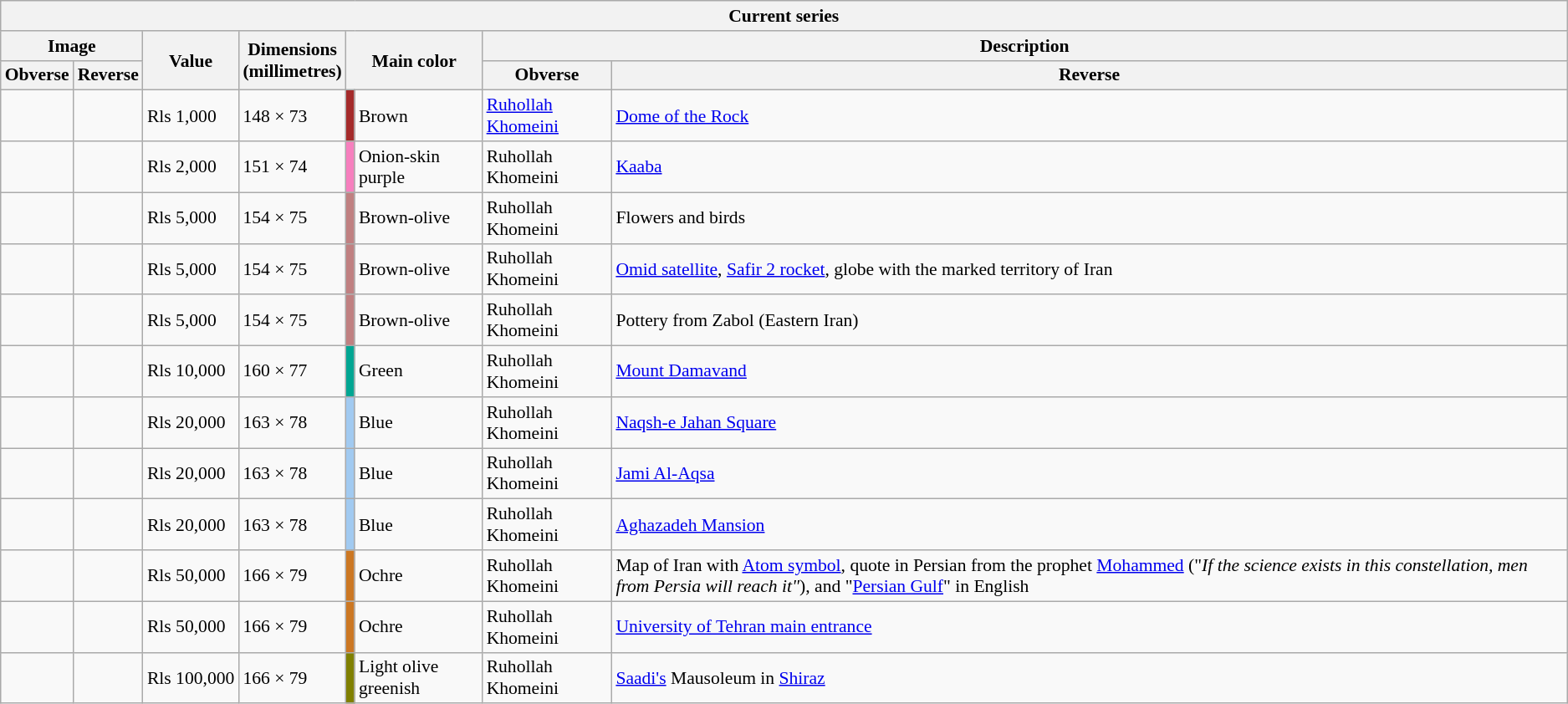<table class="wikitable" style="font-size: 90%">
<tr>
<th colspan=8>Current series</th>
</tr>
<tr>
<th colspan=2>Image</th>
<th rowspan=2>Value</th>
<th rowspan=2>Dimensions<br>(millimetres)</th>
<th rowspan=2 colspan=2>Main color</th>
<th colspan=2>Description</th>
</tr>
<tr>
<th>Obverse</th>
<th>Reverse</th>
<th>Obverse</th>
<th>Reverse</th>
</tr>
<tr>
<td></td>
<td></td>
<td>Rls 1,000</td>
<td>148 × 73</td>
<td style="text-align:center; background:Brown;"></td>
<td>Brown</td>
<td><a href='#'>Ruhollah Khomeini</a></td>
<td><a href='#'>Dome of the Rock</a></td>
</tr>
<tr>
<td></td>
<td></td>
<td>Rls 2,000</td>
<td>151 × 74</td>
<td style="text-align:center; background:#f77fbe;"></td>
<td>Onion-skin purple</td>
<td>Ruhollah Khomeini</td>
<td><a href='#'>Kaaba</a></td>
</tr>
<tr>
<td></td>
<td></td>
<td>Rls 5,000</td>
<td>154 × 75</td>
<td style="text-align:center; background:#c08081;"></td>
<td>Brown-olive</td>
<td>Ruhollah Khomeini</td>
<td>Flowers and birds</td>
</tr>
<tr>
<td></td>
<td></td>
<td>Rls 5,000</td>
<td>154 × 75</td>
<td style="text-align:center; background:#c08081;"></td>
<td>Brown-olive</td>
<td>Ruhollah Khomeini</td>
<td><a href='#'>Omid satellite</a>, <a href='#'>Safir 2 rocket</a>, globe with the marked territory of Iran</td>
</tr>
<tr>
<td></td>
<td></td>
<td>Rls 5,000</td>
<td>154 × 75</td>
<td style="text-align:center; background:#c08081;"></td>
<td>Brown-olive</td>
<td>Ruhollah Khomeini</td>
<td>Pottery from Zabol (Eastern Iran)</td>
</tr>
<tr>
<td></td>
<td></td>
<td>Rls 10,000</td>
<td>160 × 77</td>
<td style="text-align:center; background:#00a693;"></td>
<td>Green</td>
<td>Ruhollah Khomeini</td>
<td><a href='#'>Mount Damavand</a></td>
</tr>
<tr>
<td></td>
<td></td>
<td>Rls 20,000</td>
<td>163 × 78</td>
<td style="text-align:center; background:#a1caf1;"></td>
<td>Blue</td>
<td>Ruhollah Khomeini</td>
<td><a href='#'>Naqsh-e Jahan Square</a></td>
</tr>
<tr>
<td></td>
<td></td>
<td>Rls 20,000</td>
<td>163 × 78</td>
<td style="text-align:center; background:#a1caf1;"></td>
<td>Blue</td>
<td>Ruhollah Khomeini</td>
<td><a href='#'>Jami Al-Aqsa</a></td>
</tr>
<tr>
<td></td>
<td></td>
<td>Rls 20,000</td>
<td>163 × 78</td>
<td style="text-align:center; background:#a1caf1;"></td>
<td>Blue</td>
<td>Ruhollah Khomeini</td>
<td><a href='#'>Aghazadeh Mansion</a></td>
</tr>
<tr>
<td></td>
<td></td>
<td>Rls 50,000</td>
<td>166 × 79</td>
<td style="text-align:center; background:#c72;"></td>
<td>Ochre</td>
<td>Ruhollah Khomeini</td>
<td>Map of Iran with <a href='#'>Atom symbol</a>, quote in Persian from the prophet <a href='#'>Mohammed</a> ("<em>If the science exists in this constellation, men from Persia will reach it"</em>), and "<a href='#'>Persian Gulf</a>" in English</td>
</tr>
<tr>
<td></td>
<td></td>
<td>Rls 50,000</td>
<td>166 × 79</td>
<td style="text-align:center; background:#c72;"></td>
<td>Ochre</td>
<td>Ruhollah Khomeini</td>
<td><a href='#'>University of Tehran main entrance</a></td>
</tr>
<tr>
<td></td>
<td></td>
<td>Rls 100,000</td>
<td>166 × 79</td>
<td style="text-align:center; background:Olive;"></td>
<td>Light olive greenish</td>
<td>Ruhollah Khomeini</td>
<td><a href='#'>Saadi's</a> Mausoleum in <a href='#'>Shiraz</a></td>
</tr>
</table>
